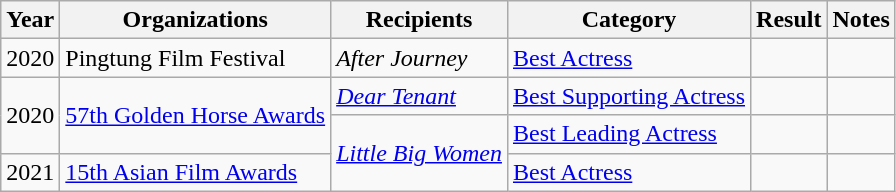<table class="wikitable">
<tr>
<th>Year</th>
<th>Organizations</th>
<th>Recipients</th>
<th>Category</th>
<th>Result</th>
<th>Notes</th>
</tr>
<tr>
<td>2020</td>
<td>Pingtung Film Festival</td>
<td><em>After Journey</em></td>
<td><a href='#'>Best Actress</a></td>
<td></td>
<td></td>
</tr>
<tr>
<td rowspan=2>2020</td>
<td rowspan=2><a href='#'>57th Golden Horse Awards</a></td>
<td><em><a href='#'>Dear Tenant</a></em></td>
<td><a href='#'>Best Supporting Actress</a></td>
<td></td>
<td></td>
</tr>
<tr>
<td rowspan=2><em><a href='#'>Little Big Women</a></em></td>
<td><a href='#'>Best Leading Actress</a></td>
<td></td>
<td></td>
</tr>
<tr>
<td>2021</td>
<td><a href='#'>15th Asian Film Awards</a></td>
<td><a href='#'>Best Actress</a></td>
<td></td>
<td></td>
</tr>
</table>
